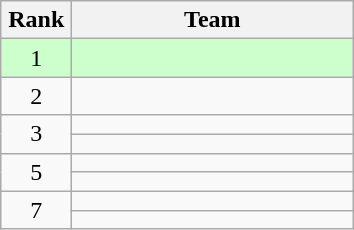<table class="wikitable" style="text-align: center;">
<tr>
<th width=40>Rank</th>
<th width=180>Team</th>
</tr>
<tr align=center bgcolor=#ccffcc>
<td>1</td>
<td style="text-align:left;"></td>
</tr>
<tr align=center>
<td>2</td>
<td style="text-align:left;"></td>
</tr>
<tr align=center>
<td rowspan=2>3</td>
<td style="text-align:left;"></td>
</tr>
<tr align=center>
<td style="text-align:left;"></td>
</tr>
<tr align=center>
<td rowspan=2>5</td>
<td style="text-align:left;"></td>
</tr>
<tr align=center>
<td style="text-align:left;"></td>
</tr>
<tr align=center>
<td rowspan=2>7</td>
<td style="text-align:left;"></td>
</tr>
<tr align=center>
<td style="text-align:left;"></td>
</tr>
</table>
